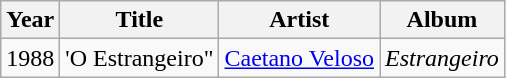<table class="wikitable">
<tr>
<th>Year</th>
<th>Title</th>
<th>Artist</th>
<th>Album</th>
</tr>
<tr>
<td>1988</td>
<td>'O Estrangeiro"</td>
<td><a href='#'>Caetano Veloso</a></td>
<td><em>Estrangeiro</em></td>
</tr>
</table>
